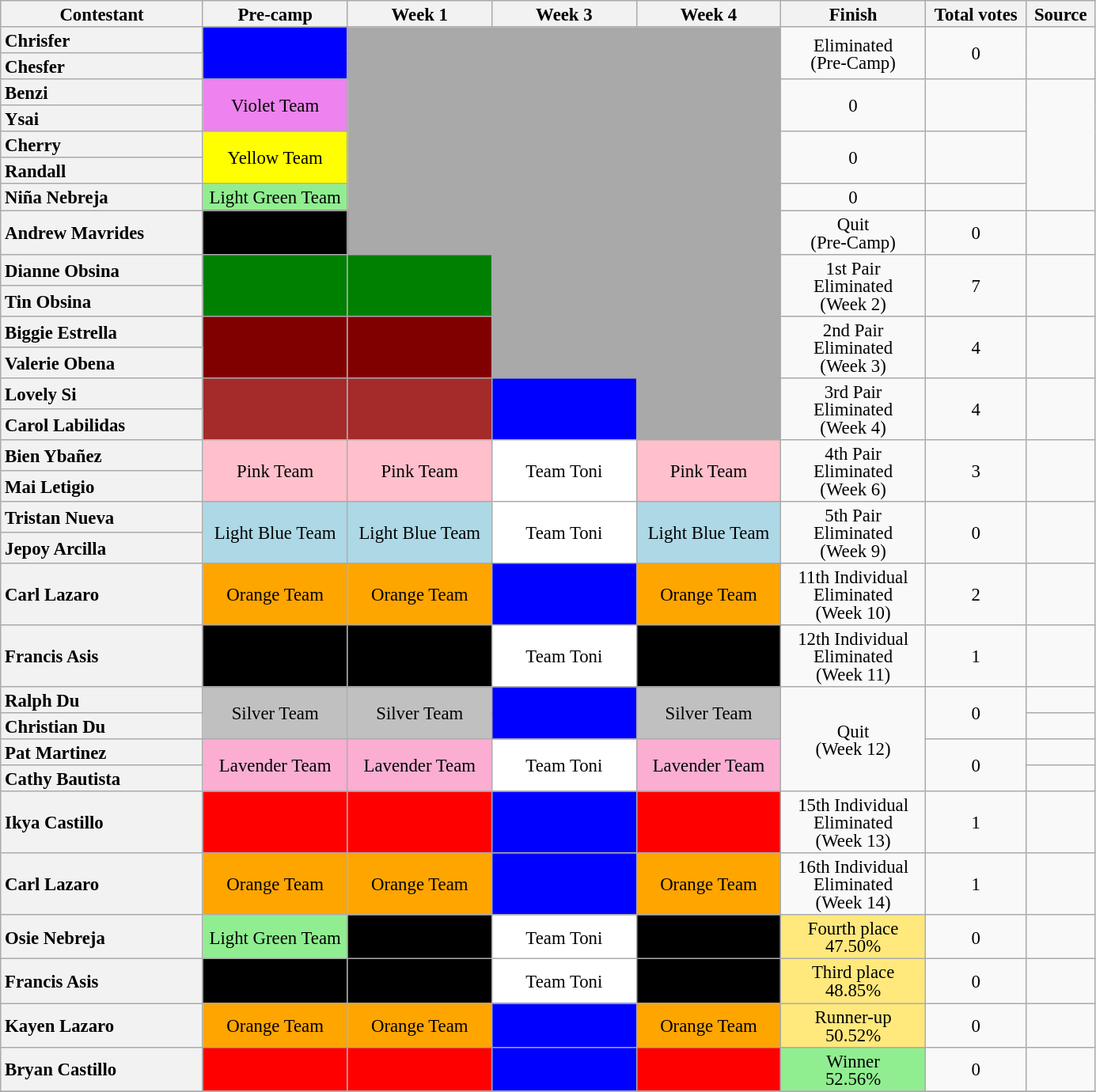<table class="wikitable" style="text-align:center; line-height:15px; font-size:95%; width:73%;">
<tr>
<th scope="col" width="14%">Contestant</th>
<th scope="col" width="10%">Pre-camp</th>
<th scope="col" width="10%">Week 1</th>
<th scope="col" width="10%">Week 3</th>
<th scope="col" width="10%">Week 4</th>
<th scope="col" width="10%">Finish</th>
<th scope="col" width="07%">Total votes</th>
<th scope="col" width="02%">Source</th>
</tr>
<tr>
<th style="text-align:left">Chrisfer<br><small></small></th>
<td style="background:blue;" rowspan="2"></td>
<td rowspan="8" style="background:darkgrey;"></td>
<td rowspan="12" style="background:darkgrey;"></td>
<td rowspan="14" style="background:darkgrey;"></td>
<td rowspan="2" rowspan="7">Eliminated<br>(Pre-Camp)</td>
<td rowspan="2">0</td>
<td rowspan="2"></td>
</tr>
<tr>
<th style="text-align:left">Chesfer<br><small></small></th>
</tr>
<tr>
<th style="text-align:left">Benzi<br><small></small></th>
<td style="background:violet;" rowspan="2">Violet Team</td>
<td rowspan="2">0</td>
<td rowspan="2"></td>
</tr>
<tr>
<th style="text-align:left">Ysai<br><small></small></th>
</tr>
<tr>
<th style="text-align:left">Cherry<br><small></small></th>
<td style="background:yellow;" rowspan="2">Yellow Team</td>
<td rowspan="2">0</td>
<td rowspan="2"></td>
</tr>
<tr>
<th style="text-align:left">Randall<br><small></small></th>
</tr>
<tr>
<th style="text-align:left">Niña Nebreja<br><small></small></th>
<td style="background:#90EE90;">Light Green Team</td>
<td>0</td>
<td></td>
</tr>
<tr>
<th style="text-align:left">Andrew Mavrides<br><small></small></th>
<td style="background:black;"></td>
<td>Quit<br>(Pre-Camp)</td>
<td>0</td>
<td></td>
</tr>
<tr>
<th style="text-align:left">Dianne Obsina<br><small></small></th>
<td style="background:green;" rowspan="2"></td>
<td style="background:green;" rowspan="2"></td>
<td rowspan="2">1st Pair<br>Eliminated<br>(Week 2)</td>
<td rowspan="2">7</td>
<td rowspan="2"></td>
</tr>
<tr>
<th style="text-align:left">Tin Obsina<br><small></small></th>
</tr>
<tr>
<th style="text-align:left">Biggie Estrella<br><small></small></th>
<td style="background:maroon;" rowspan="2"></td>
<td style="background:maroon;" rowspan="2"></td>
<td rowspan="2">2nd Pair<br>Eliminated<br>(Week 3)</td>
<td rowspan="2">4</td>
<td rowspan="2"></td>
</tr>
<tr>
<th style="text-align:left">Valerie Obena<br><small></small></th>
</tr>
<tr>
<th style="text-align:left">Lovely Si<br><small></small></th>
<td style="background:brown;" rowspan="2"></td>
<td style="background:brown;" rowspan="2"></td>
<td style="background:blue;" rowspan="2"></td>
<td rowspan="2">3rd Pair<br>Eliminated<br>(Week 4)</td>
<td rowspan="2">4</td>
<td rowspan="2"></td>
</tr>
<tr>
<th style="text-align:left">Carol Labilidas<br><small></small></th>
</tr>
<tr>
<th style="text-align:left">Bien Ybañez<br><small></small></th>
<td style="background:pink;" rowspan="2">Pink Team</td>
<td style="background:pink;" rowspan="2">Pink Team</td>
<td style="background:white;" rowspan="2">Team Toni</td>
<td style="background:pink;" rowspan="2">Pink Team</td>
<td rowspan="2">4th Pair<br>Eliminated<br>(Week 6)</td>
<td rowspan="2">3</td>
<td rowspan="2"></td>
</tr>
<tr>
<th style="text-align:left">Mai Letigio<br><small></small></th>
</tr>
<tr>
<th style="text-align:left">Tristan Nueva<br><small></small></th>
<td style="background:lightblue;" rowspan="2">Light Blue Team</td>
<td style="background:lightblue;" rowspan="2">Light Blue Team</td>
<td style="background:white;" rowspan="2">Team Toni</td>
<td style="background:lightblue;" rowspan="2">Light Blue Team</td>
<td rowspan="2">5th Pair<br>Eliminated<br>(Week 9)</td>
<td rowspan="2">0</td>
<td rowspan="2"></td>
</tr>
<tr>
<th style="text-align:left">Jepoy Arcilla<br><small></small></th>
</tr>
<tr>
<th style="text-align:left">Carl Lazaro<br><small><em></em></small></th>
<td style="background:orange;">Orange Team</td>
<td style="background:orange;">Orange Team</td>
<td style="background:blue;"></td>
<td style="background:orange;">Orange Team</td>
<td>11th Individual<br>Eliminated<br>(Week 10)</td>
<td>2</td>
<td></td>
</tr>
<tr>
<th style="text-align:left">Francis Asis<br><small><em></em></small></th>
<td style="background:black;"></td>
<td style="background:black;"></td>
<td style="background:white;">Team Toni</td>
<td style="background:black;"></td>
<td>12th Individual<br>Eliminated<br>(Week 11)</td>
<td>1</td>
<td></td>
</tr>
<tr>
<th style="text-align:left">Ralph Du<br><small></small></th>
<td style="background:silver;" rowspan="2">Silver Team</td>
<td style="background:silver;" rowspan="2">Silver Team</td>
<td style="background:blue;" rowspan="2"></td>
<td style="background:silver;" rowspan="2">Silver Team</td>
<td rowspan="4">Quit<br>(Week 12)</td>
<td rowspan="2">0</td>
<td></td>
</tr>
<tr>
<th style="text-align:left">Christian Du<br><small></small></th>
<td></td>
</tr>
<tr>
<th style="text-align:left">Pat Martinez<br><small></small></th>
<td style="background:#FBAED2;" rowspan="2">Lavender Team</td>
<td style="background:#FBAED2;" rowspan="2">Lavender Team</td>
<td style="background:white;" rowspan="2">Team Toni</td>
<td style="background:#FBAED2;" rowspan="2">Lavender Team</td>
<td rowspan="2">0</td>
<td></td>
</tr>
<tr>
<th style="text-align:left">Cathy Bautista<br><small></small></th>
<td></td>
</tr>
<tr>
<th style="text-align:left">Ikya Castillo<br><small></small></th>
<td style="background:red;"></td>
<td style="background:red;"></td>
<td style="background:blue;"></td>
<td style="background:red;"></td>
<td>15th Individual<br>Eliminated<br>(Week 13)</td>
<td>1</td>
<td></td>
</tr>
<tr>
<th style="text-align:left">Carl Lazaro<br><small></small></th>
<td style="background:orange;">Orange Team</td>
<td style="background:orange;">Orange Team</td>
<td style="background:blue;"></td>
<td style="background:orange;">Orange Team</td>
<td>16th Individual<br>Eliminated<br>(Week 14)</td>
<td>1</td>
<td></td>
</tr>
<tr>
<th style="text-align:left">Osie Nebreja<br><small></small></th>
<td style="background:#90EE90;">Light Green Team</td>
<td style="background:black;"></td>
<td style="background:white;">Team Toni</td>
<td style="background:black;"></td>
<td style="background:#FFE87C;">Fourth place<br>47.50%</td>
<td>0</td>
<td></td>
</tr>
<tr>
<th style="text-align:left">Francis Asis<br><small></small></th>
<td style="background:black;"></td>
<td style="background:black;"></td>
<td style="background:white;">Team Toni</td>
<td style="background:black;"></td>
<td style="background:#FFE87C;">Third place<br>48.85%</td>
<td>0</td>
<td></td>
</tr>
<tr>
<th style="text-align:left">Kayen Lazaro<br><small></small></th>
<td style="background:orange;">Orange Team</td>
<td style="background:orange;">Orange Team</td>
<td style="background:blue;"></td>
<td style="background:orange;">Orange Team</td>
<td style="background:#FFE87C;">Runner-up<br>50.52%</td>
<td>0</td>
<td></td>
</tr>
<tr>
<th style="text-align:left">Bryan Castillo<br><small></small></th>
<td style="background:red;"></td>
<td style="background:red;"></td>
<td style="background:blue;"></td>
<td style="background:red;"></td>
<td style="background:lightgreen;">Winner<br>52.56%</td>
<td>0</td>
<td></td>
</tr>
<tr>
</tr>
</table>
